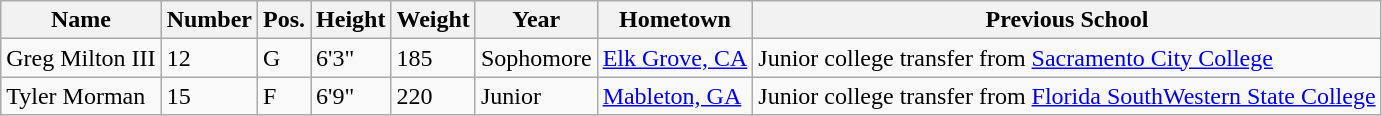<table class="wikitable sortable" border="1">
<tr>
<th>Name</th>
<th>Number</th>
<th>Pos.</th>
<th>Height</th>
<th>Weight</th>
<th>Year</th>
<th>Hometown</th>
<th class="unsortable">Previous School</th>
</tr>
<tr>
<td>Greg Milton III</td>
<td>12</td>
<td>G</td>
<td>6'3"</td>
<td>185</td>
<td>Sophomore</td>
<td><a href='#'>Elk Grove, CA</a></td>
<td>Junior college transfer from <a href='#'>Sacramento City College</a></td>
</tr>
<tr>
<td>Tyler Morman</td>
<td>15</td>
<td>F</td>
<td>6'9"</td>
<td>220</td>
<td>Junior</td>
<td><a href='#'>Mableton, GA</a></td>
<td>Junior college transfer from <a href='#'>Florida SouthWestern State College</a></td>
</tr>
</table>
